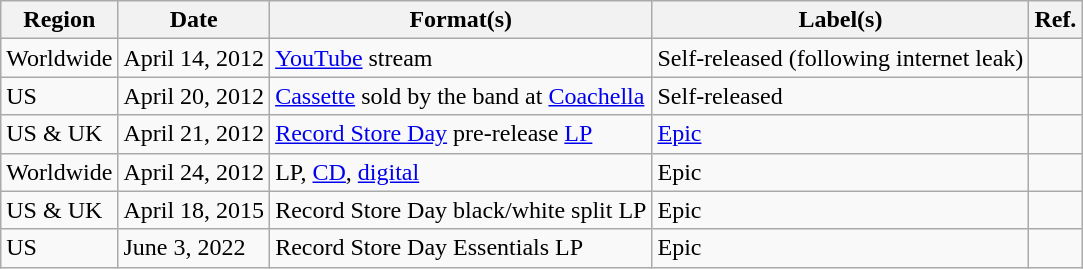<table class="wikitable">
<tr>
<th><strong>Region</strong></th>
<th>Date</th>
<th>Format(s)</th>
<th>Label(s)</th>
<th>Ref.</th>
</tr>
<tr>
<td>Worldwide</td>
<td>April 14, 2012</td>
<td><a href='#'>YouTube</a> stream</td>
<td>Self-released (following internet leak)</td>
<td></td>
</tr>
<tr>
<td>US</td>
<td>April 20, 2012</td>
<td><a href='#'>Cassette</a> sold by the band at <a href='#'>Coachella</a></td>
<td>Self-released</td>
<td></td>
</tr>
<tr>
<td>US & UK</td>
<td>April 21, 2012</td>
<td><a href='#'>Record Store Day</a> pre-release <a href='#'>LP</a></td>
<td><a href='#'>Epic</a></td>
<td></td>
</tr>
<tr>
<td>Worldwide</td>
<td>April 24, 2012</td>
<td>LP, <a href='#'>CD</a>, <a href='#'>digital</a></td>
<td>Epic</td>
<td></td>
</tr>
<tr>
<td>US & UK</td>
<td>April 18, 2015</td>
<td>Record Store Day black/white split LP</td>
<td>Epic</td>
<td></td>
</tr>
<tr>
<td>US</td>
<td>June 3, 2022</td>
<td>Record Store Day Essentials LP</td>
<td>Epic</td>
<td></td>
</tr>
</table>
